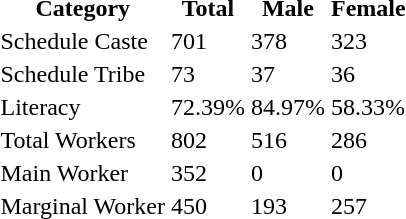<table>
<tr>
<th>Category</th>
<th>Total</th>
<th>Male</th>
<th>Female</th>
</tr>
<tr>
<td>Schedule Caste</td>
<td>701</td>
<td>378</td>
<td>323</td>
</tr>
<tr>
<td>Schedule Tribe</td>
<td>73</td>
<td>37</td>
<td>36</td>
</tr>
<tr>
<td>Literacy</td>
<td>72.39%</td>
<td>84.97%</td>
<td>58.33%</td>
</tr>
<tr>
<td>Total Workers</td>
<td>802</td>
<td>516</td>
<td>286</td>
</tr>
<tr>
<td>Main Worker</td>
<td>352</td>
<td>0</td>
<td>0</td>
</tr>
<tr>
<td>Marginal Worker</td>
<td>450</td>
<td>193</td>
<td>257</td>
</tr>
</table>
